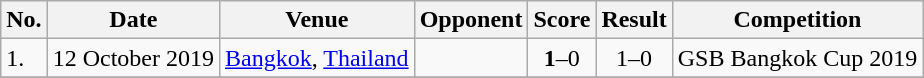<table class="wikitable">
<tr>
<th>No.</th>
<th>Date</th>
<th>Venue</th>
<th>Opponent</th>
<th>Score</th>
<th>Result</th>
<th>Competition</th>
</tr>
<tr>
<td>1.</td>
<td>12 October 2019</td>
<td><a href='#'>Bangkok</a>, <a href='#'>Thailand</a></td>
<td></td>
<td align=center><strong>1</strong>–0</td>
<td align=center>1–0</td>
<td>GSB Bangkok Cup 2019</td>
</tr>
<tr>
</tr>
</table>
